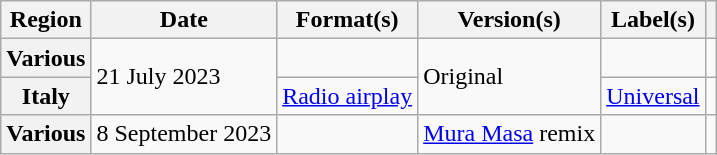<table class="wikitable plainrowheaders">
<tr>
<th scope="col">Region</th>
<th scope="col">Date</th>
<th scope="col">Format(s)</th>
<th scope="col">Version(s)</th>
<th scope="col">Label(s)</th>
<th scope="col"></th>
</tr>
<tr>
<th scope="row">Various</th>
<td rowspan="2">21 July 2023</td>
<td></td>
<td rowspan="2">Original</td>
<td></td>
<td style="text-align:center;"></td>
</tr>
<tr>
<th scope="row">Italy</th>
<td><a href='#'>Radio airplay</a></td>
<td><a href='#'>Universal</a></td>
<td style="text-align:center"></td>
</tr>
<tr>
<th scope="row">Various</th>
<td>8 September 2023</td>
<td></td>
<td><a href='#'>Mura Masa</a> remix</td>
<td></td>
<td style="text-align:center;"></td>
</tr>
</table>
